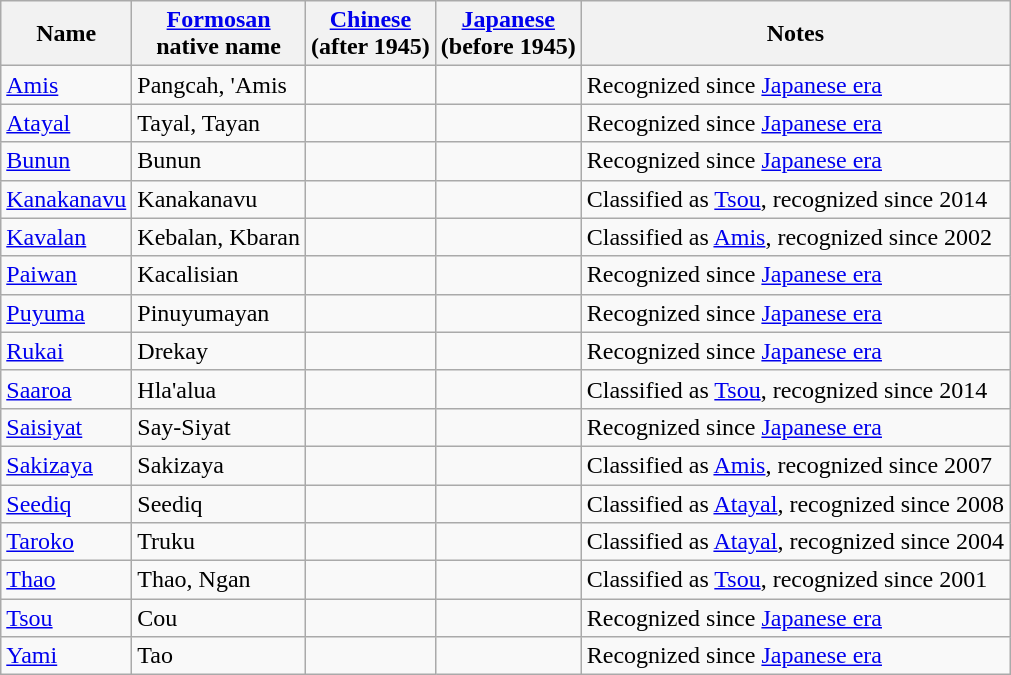<table class=wikitable>
<tr>
<th>Name</th>
<th><a href='#'>Formosan</a><br>native name</th>
<th><a href='#'>Chinese</a><br>(after 1945)</th>
<th><a href='#'>Japanese</a><br>(before 1945)</th>
<th>Notes</th>
</tr>
<tr>
<td><a href='#'>Amis</a></td>
<td>Pangcah, 'Amis</td>
<td></td>
<td></td>
<td>Recognized since <a href='#'>Japanese era</a></td>
</tr>
<tr>
<td><a href='#'>Atayal</a></td>
<td>Tayal, Tayan</td>
<td></td>
<td></td>
<td>Recognized since <a href='#'>Japanese era</a></td>
</tr>
<tr>
<td><a href='#'>Bunun</a></td>
<td>Bunun</td>
<td></td>
<td></td>
<td>Recognized since <a href='#'>Japanese era</a></td>
</tr>
<tr>
<td><a href='#'>Kanakanavu</a></td>
<td>Kanakanavu</td>
<td></td>
<td></td>
<td>Classified as <a href='#'>Tsou</a>, recognized since 2014</td>
</tr>
<tr>
<td><a href='#'>Kavalan</a></td>
<td>Kebalan, Kbaran</td>
<td></td>
<td></td>
<td>Classified as <a href='#'>Amis</a>, recognized since 2002</td>
</tr>
<tr>
<td><a href='#'>Paiwan</a></td>
<td>Kacalisian</td>
<td></td>
<td></td>
<td>Recognized since <a href='#'>Japanese era</a></td>
</tr>
<tr>
<td><a href='#'>Puyuma</a></td>
<td>Pinuyumayan</td>
<td></td>
<td></td>
<td>Recognized since <a href='#'>Japanese era</a></td>
</tr>
<tr>
<td><a href='#'>Rukai</a></td>
<td>Drekay</td>
<td></td>
<td></td>
<td>Recognized since <a href='#'>Japanese era</a></td>
</tr>
<tr>
<td><a href='#'>Saaroa</a></td>
<td>Hla'alua</td>
<td></td>
<td></td>
<td>Classified as <a href='#'>Tsou</a>, recognized since 2014</td>
</tr>
<tr>
<td><a href='#'>Saisiyat</a></td>
<td>Say-Siyat</td>
<td></td>
<td></td>
<td>Recognized since <a href='#'>Japanese era</a></td>
</tr>
<tr>
<td><a href='#'>Sakizaya</a></td>
<td>Sakizaya</td>
<td></td>
<td></td>
<td>Classified as <a href='#'>Amis</a>, recognized since 2007</td>
</tr>
<tr>
<td><a href='#'>Seediq</a></td>
<td>Seediq</td>
<td></td>
<td></td>
<td>Classified as <a href='#'>Atayal</a>, recognized since 2008</td>
</tr>
<tr>
<td><a href='#'>Taroko</a></td>
<td>Truku</td>
<td></td>
<td></td>
<td>Classified as <a href='#'>Atayal</a>, recognized since 2004</td>
</tr>
<tr>
<td><a href='#'>Thao</a></td>
<td>Thao, Ngan</td>
<td></td>
<td></td>
<td>Classified as <a href='#'>Tsou</a>, recognized since 2001</td>
</tr>
<tr>
<td><a href='#'>Tsou</a></td>
<td>Cou</td>
<td></td>
<td></td>
<td>Recognized since <a href='#'>Japanese era</a></td>
</tr>
<tr>
<td><a href='#'>Yami</a></td>
<td>Tao</td>
<td></td>
<td></td>
<td>Recognized since <a href='#'>Japanese era</a></td>
</tr>
</table>
